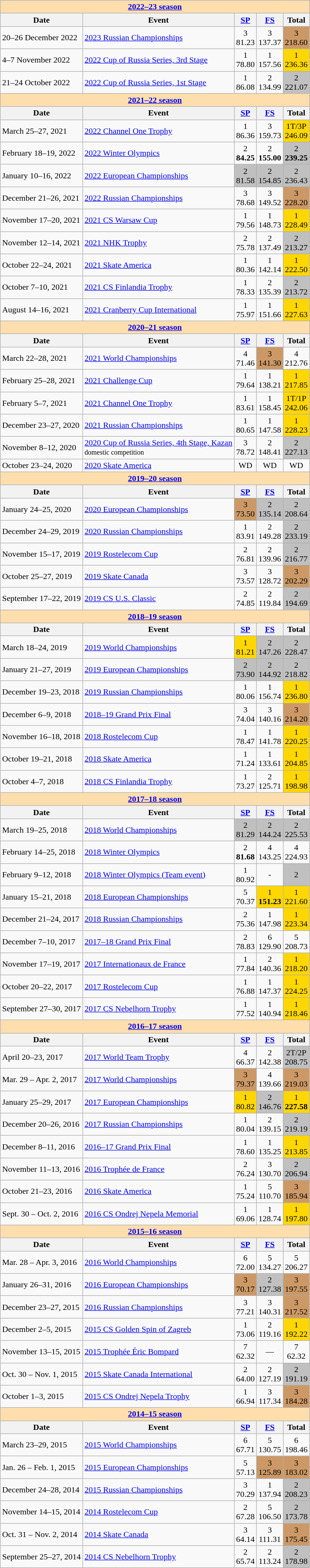<table class="wikitable">
<tr>
<td colspan="5" style="background-color: #ffdead; " align="center"><a href='#'><strong>2022–23 season</strong></a></td>
</tr>
<tr>
<th>Date</th>
<th>Event</th>
<th><a href='#'>SP</a></th>
<th><a href='#'>FS</a></th>
<th>Total</th>
</tr>
<tr>
<td>20–26 December 2022</td>
<td><a href='#'>2023 Russian Championships</a> <br></td>
<td align=center>3 <br> 81.23</td>
<td align=center>3 <br> 137.37</td>
<td align=center bgcolor=cc9966>3 <br> 218.60</td>
</tr>
<tr>
<td>4–7 November 2022</td>
<td><a href='#'>2022 Cup of Russia Series, 3rd Stage</a> <br></td>
<td align=center>1 <br> 78.80</td>
<td align=center>1 <br> 157.56</td>
<td align=center bgcolor=gold>1 <br> 236.36</td>
</tr>
<tr>
<td>21–24 October 2022</td>
<td><a href='#'>2022 Cup of Russia Series, 1st Stage</a> <br></td>
<td align=center>1 <br> 86.08</td>
<td align=center>2 <br> 134.99</td>
<td align=center bgcolor=silver>2 <br> 221.07</td>
</tr>
<tr>
<td style="background-color: #ffdead; " colspan=5 align=center><a href='#'><strong>2021–22 season</strong></a></td>
</tr>
<tr>
<th>Date</th>
<th>Event</th>
<th><a href='#'>SP</a></th>
<th><a href='#'>FS</a></th>
<th>Total</th>
</tr>
<tr>
<td>March 25–27, 2021</td>
<td><a href='#'>2022 Channel One Trophy</a></td>
<td align=center>1 <br> 86.36</td>
<td align=center>3 <br> 159.73</td>
<td align=center bgcolor=gold>1T/3P <br> 246.09</td>
</tr>
<tr>
<td>February 18–19, 2022</td>
<td><a href='#'>2022 Winter Olympics</a></td>
<td align=center>2 <br> <strong>84.25</strong></td>
<td align=center>2 <br> <strong>155.00</strong></td>
<td align=center bgcolor=silver>2 <br> <strong>239.25</strong></td>
</tr>
<tr>
<td>January 10–16, 2022</td>
<td><a href='#'>2022 European Championships</a></td>
<td align=center bgcolor=silver>2 <br> 81.58</td>
<td align=center bgcolor=silver>2 <br> 154.85</td>
<td align=center bgcolor=silver>2 <br> 236.43</td>
</tr>
<tr>
<td>December 21–26, 2021</td>
<td><a href='#'>2022 Russian Championships</a></td>
<td align=center>3 <br> 78.68</td>
<td align=center>3 <br> 149.52</td>
<td align=center bgcolor="cc9966">3 <br> 228.20</td>
</tr>
<tr>
<td>November 17–20, 2021</td>
<td><a href='#'>2021 CS Warsaw Cup</a></td>
<td align=center>1 <br> 79.56</td>
<td align=center>1 <br> 148.73</td>
<td align=center bgcolor=gold>1 <br> 228.49</td>
</tr>
<tr>
<td>November 12–14, 2021</td>
<td><a href='#'>2021 NHK Trophy</a></td>
<td align=center>2 <br> 75.78</td>
<td align=center>2 <br> 137.49</td>
<td align=center bgcolor=silver>2 <br> 213.27</td>
</tr>
<tr>
<td>October 22–24, 2021</td>
<td><a href='#'>2021 Skate America</a></td>
<td align=center>1 <br> 80.36</td>
<td align=center>1 <br> 142.14</td>
<td align=center bgcolor=gold>1 <br> 222.50</td>
</tr>
<tr>
<td>October 7–10, 2021</td>
<td><a href='#'>2021 CS Finlandia Trophy</a></td>
<td align=center>1 <br> 78.33</td>
<td align=center>2 <br> 135.39</td>
<td align=center bgcolor=silver>2 <br> 213.72</td>
</tr>
<tr>
<td>August 14–16, 2021</td>
<td><a href='#'>2021 Cranberry Cup International</a></td>
<td align=center>1 <br> 75.97</td>
<td align=center>1 <br> 151.66</td>
<td align=center bgcolor=gold>1 <br> 227.63</td>
</tr>
<tr>
<td style="background-color: #ffdead;" colspan=5 align=center><a href='#'><strong>2020–21 season</strong></a></td>
</tr>
<tr>
<th>Date</th>
<th>Event</th>
<th><a href='#'>SP</a></th>
<th><a href='#'>FS</a></th>
<th>Total</th>
</tr>
<tr>
<td>March 22–28, 2021</td>
<td><a href='#'>2021 World Championships</a></td>
<td align=center>4 <br> 71.46</td>
<td align=center bgcolor=cc9966>3 <br> 141.30</td>
<td align=center>4 <br> 212.76</td>
</tr>
<tr>
<td>February 25–28, 2021</td>
<td><a href='#'>2021 Challenge Cup</a></td>
<td align=center>1 <br> 79.64</td>
<td align=center>1 <br> 138.21</td>
<td align=center bgcolor=gold>1 <br> 217.85</td>
</tr>
<tr>
<td>February 5–7, 2021</td>
<td><a href='#'>2021 Channel One Trophy</a></td>
<td align=center>1 <br> 83.61</td>
<td align=center>1 <br> 158.45</td>
<td align=center bgcolor=gold>1T/1P <br> 242.06</td>
</tr>
<tr>
<td>December 23–27, 2020</td>
<td><a href='#'>2021 Russian Championships</a></td>
<td align=center>1 <br> 80.65</td>
<td align=center>1 <br> 147.58</td>
<td align=center bgcolor=gold>1 <br> 228.23</td>
</tr>
<tr>
<td>November 8–12, 2020</td>
<td><a href='#'>2020 Cup of Russia Series, 4th Stage, Kazan</a> <br> <small>domestic competition</small></td>
<td align=center>3 <br> 78.72</td>
<td align=center>2 <br> 148.41</td>
<td align=center bgcolor=silver>2 <br> 227.13</td>
</tr>
<tr>
<td>October 23–24, 2020</td>
<td><a href='#'>2020 Skate America</a></td>
<td align=center>WD <br></td>
<td align=center>WD <br></td>
<td align=center>WD <br></td>
</tr>
<tr>
<td style="background-color: #ffdead;" colspan=5 align=center><a href='#'><strong>2019–20 season</strong></a></td>
</tr>
<tr>
<th>Date</th>
<th>Event</th>
<th><a href='#'>SP</a></th>
<th><a href='#'>FS</a></th>
<th>Total</th>
</tr>
<tr>
<td>January 24–25, 2020</td>
<td><a href='#'>2020 European Championships</a></td>
<td align=center bgcolor=cc9966>3 <br> 73.50</td>
<td align=center bgcolor=silver>2 <br> 135.14</td>
<td align=center bgcolor=silver>2 <br> 208.64</td>
</tr>
<tr>
<td>December 24–29, 2019</td>
<td><a href='#'>2020 Russian Championships</a></td>
<td align=center>1 <br> 83.91</td>
<td align=center>2 <br> 149.28</td>
<td align=center bgcolor=silver>2 <br> 233.19</td>
</tr>
<tr>
<td>November 15–17, 2019</td>
<td><a href='#'>2019 Rostelecom Cup</a></td>
<td align=center>2 <br> 76.81</td>
<td align=center>2 <br> 139.96</td>
<td align=center bgcolor=silver>2 <br> 216.77</td>
</tr>
<tr>
<td>October 25–27, 2019</td>
<td><a href='#'>2019 Skate Canada</a></td>
<td align=center>3 <br> 73.57</td>
<td align=center>3 <br> 128.72</td>
<td align=center bgcolor=cc9966>3 <br> 202.29</td>
</tr>
<tr>
<td>September 17–22, 2019</td>
<td><a href='#'>2019 CS U.S. Classic</a></td>
<td align=center>2 <br> 74.85</td>
<td align=center>2 <br> 119.84</td>
<td align=center bgcolor=silver>2 <br> 194.69</td>
</tr>
<tr>
<td style="background-color: #ffdead;" colspan=5 align=center><a href='#'><strong>2018–19 season</strong></a></td>
</tr>
<tr>
<th>Date</th>
<th>Event</th>
<th><a href='#'>SP</a></th>
<th><a href='#'>FS</a></th>
<th>Total</th>
</tr>
<tr>
<td>March 18–24, 2019</td>
<td><a href='#'>2019 World Championships</a></td>
<td align=center bgcolor=gold>1 <br> 81.21</td>
<td align=center bgcolor=silver>2 <br> 147.26</td>
<td align=center bgcolor=silver>2 <br> 228.47</td>
</tr>
<tr>
<td>January 21–27, 2019</td>
<td><a href='#'>2019 European Championships</a></td>
<td align=center bgcolor=silver>2 <br> 73.90</td>
<td align=center bgcolor=silver>2 <br> 144.92</td>
<td align=center bgcolor=silver>2 <br> 218.82</td>
</tr>
<tr>
<td>December 19–23, 2018</td>
<td><a href='#'>2019 Russian Championships</a></td>
<td align=center>1 <br> 80.06</td>
<td align=center>1 <br> 156.74</td>
<td align=center bgcolor=gold>1 <br> 236.80</td>
</tr>
<tr>
<td>December 6–9, 2018</td>
<td><a href='#'>2018–19 Grand Prix Final</a></td>
<td align=center>3 <br> 74.04</td>
<td align=center>3 <br> 140.16</td>
<td align=center bgcolor=cc9966>3 <br> 214.20</td>
</tr>
<tr>
<td>November 16–18, 2018</td>
<td><a href='#'>2018 Rostelecom Cup</a></td>
<td align=center>1 <br> 78.47</td>
<td align=center>1 <br> 141.78</td>
<td align=center bgcolor=gold>1 <br> 220.25</td>
</tr>
<tr>
<td>October 19–21, 2018</td>
<td><a href='#'>2018 Skate America</a></td>
<td align=center>1 <br> 71.24</td>
<td align=center>1 <br> 133.61</td>
<td align=center bgcolor=gold>1 <br> 204.85</td>
</tr>
<tr>
<td>October 4–7, 2018</td>
<td><a href='#'>2018 CS Finlandia Trophy</a></td>
<td align=center>1 <br> 73.27</td>
<td align=center>2 <br> 125.71</td>
<td align=center bgcolor=gold>1 <br> 198.98</td>
</tr>
<tr>
<td style="background-color: #ffdead;" colspan=5 align=center><a href='#'><strong>2017–18 season</strong></a></td>
</tr>
<tr>
<th>Date</th>
<th>Event</th>
<th><a href='#'>SP</a></th>
<th><a href='#'>FS</a></th>
<th>Total</th>
</tr>
<tr>
<td>March 19–25, 2018</td>
<td><a href='#'>2018 World Championships</a></td>
<td align=center bgcolor=silver>2 <br> 81.29</td>
<td align=center bgcolor=silver>2 <br> 144.24</td>
<td align=center bgcolor=silver>2 <br> 225.53</td>
</tr>
<tr>
<td>February 14–25, 2018</td>
<td><a href='#'>2018 Winter Olympics</a></td>
<td align=center>2 <br> <strong>81.68</strong></td>
<td align=center>4 <br> 143.25</td>
<td align=center>4 <br> 224.93</td>
</tr>
<tr>
<td>February 9–12, 2018</td>
<td><a href='#'>2018 Winter Olympics (Team event)</a></td>
<td align=center>1 <br> 80.92</td>
<td align=center>-</td>
<td align=center bgcolor=silver>2</td>
</tr>
<tr>
<td>January 15–21, 2018</td>
<td><a href='#'>2018 European Championships</a></td>
<td align=center>5 <br> 70.37</td>
<td align=center bgcolor=gold>1 <br> <strong>151.23</strong></td>
<td align=center bgcolor=gold>1 <br> 221.60</td>
</tr>
<tr>
<td>December 21–24, 2017</td>
<td><a href='#'>2018 Russian Championships</a></td>
<td align=center>2 <br> 75.36</td>
<td align=center>1 <br> 147.98</td>
<td align=center bgcolor=gold>1 <br> 223.34</td>
</tr>
<tr>
<td>December 7–10, 2017</td>
<td><a href='#'>2017–18 Grand Prix Final</a></td>
<td align=center>2 <br> 78.83</td>
<td align=center>6 <br> 129.90</td>
<td align=center>5 <br> 208.73</td>
</tr>
<tr>
<td>November 17–19, 2017</td>
<td><a href='#'>2017 Internationaux de France</a></td>
<td align=center>1 <br> 77.84</td>
<td align=center>2 <br> 140.36</td>
<td align=center bgcolor=gold>1 <br> 218.20</td>
</tr>
<tr>
<td>October 20–22, 2017</td>
<td><a href='#'>2017 Rostelecom Cup</a></td>
<td align=center>1 <br> 76.88</td>
<td align=center>1 <br> 147.37</td>
<td align=center bgcolor=gold>1 <br> 224.25</td>
</tr>
<tr>
<td>September 27–30, 2017</td>
<td><a href='#'>2017 CS Nebelhorn Trophy</a></td>
<td align=center>1 <br> 77.52</td>
<td align=center>1 <br> 140.94</td>
<td align=center bgcolor=gold>1 <br> 218.46</td>
</tr>
<tr>
<td style="background-color: #ffdead;" colspan=5 align=center><a href='#'><strong>2016–17 season</strong></a></td>
</tr>
<tr>
<th>Date</th>
<th>Event</th>
<th><a href='#'>SP</a></th>
<th><a href='#'>FS</a></th>
<th>Total</th>
</tr>
<tr>
<td>April 20–23, 2017</td>
<td><a href='#'>2017 World Team Trophy</a></td>
<td align=center>4 <br> 66.37</td>
<td align=center>2 <br> 142.38</td>
<td align=center bgcolor=silver>2T/2P <br> 208.75</td>
</tr>
<tr>
<td>Mar. 29 – Apr. 2, 2017</td>
<td><a href='#'>2017 World Championships</a></td>
<td align=center bgcolor=cc9966>3 <br> 79.37</td>
<td align=center>4 <br> 139.66</td>
<td align=center bgcolor=cc9966>3 <br> 219.03</td>
</tr>
<tr>
<td>January 25–29, 2017</td>
<td><a href='#'>2017 European Championships</a></td>
<td align=center bgcolor=gold>1 <br> 80.82</td>
<td align=center bgcolor=silver>2 <br> 146.76</td>
<td align=center bgcolor=gold>1 <br> <strong>227.58</strong></td>
</tr>
<tr>
<td>December 20–26, 2016</td>
<td><a href='#'>2017 Russian Championships</a></td>
<td align=center>1 <br> 80.04</td>
<td align=center>2 <br> 139.15</td>
<td align=center bgcolor=silver>2 <br> 219.19</td>
</tr>
<tr>
<td>December 8–11, 2016</td>
<td><a href='#'>2016–17 Grand Prix Final</a></td>
<td align=center>1 <br> 78.60</td>
<td align=center>1 <br> 135.25</td>
<td align=center bgcolor=gold>1 <br> 213.85</td>
</tr>
<tr>
<td>November 11–13, 2016</td>
<td><a href='#'>2016 Trophée de France</a></td>
<td align=center>2 <br> 76.24</td>
<td align=center>3 <br> 130.70</td>
<td align=center bgcolor=silver>2 <br> 206.94</td>
</tr>
<tr>
<td>October 21–23, 2016</td>
<td><a href='#'>2016 Skate America</a></td>
<td align=center>1 <br> 75.24</td>
<td align=center>5 <br> 110.70</td>
<td align=center bgcolor=cc9966>3 <br> 185.94</td>
</tr>
<tr>
<td>Sept. 30 – Oct. 2, 2016</td>
<td><a href='#'>2016 CS Ondrej Nepela Memorial</a></td>
<td align=center>1 <br> 69.06</td>
<td align=center>1 <br> 128.74</td>
<td align=center bgcolor=gold>1 <br> 197.80</td>
</tr>
<tr>
<td style="background-color: #ffdead;" colspan=5 align=center><a href='#'><strong>2015–16 season</strong></a></td>
</tr>
<tr>
<th>Date</th>
<th>Event</th>
<th><a href='#'>SP</a></th>
<th><a href='#'>FS</a></th>
<th>Total</th>
</tr>
<tr>
<td>Mar. 28 – Apr. 3, 2016</td>
<td><a href='#'>2016 World Championships</a></td>
<td align=center>6 <br> 72.00</td>
<td align=center>5 <br> 134.27</td>
<td align=center>5 <br> 206.27</td>
</tr>
<tr>
<td>January 26–31, 2016</td>
<td><a href='#'>2016 European Championships</a></td>
<td align=center bgcolor=cc9966>3 <br> 70.17</td>
<td align=center bgcolor=silver>2 <br> 127.38</td>
<td align=center bgcolor=cc9966>3 <br> 197.55</td>
</tr>
<tr>
<td>December 23–27, 2015</td>
<td><a href='#'>2016 Russian Championships</a></td>
<td align=center>3 <br> 77.21</td>
<td align=center>3 <br> 140.31</td>
<td align=center bgcolor=cc9966>3 <br> 217.52</td>
</tr>
<tr>
<td>December 2–5, 2015</td>
<td><a href='#'>2015 CS Golden Spin of Zagreb</a></td>
<td align=center>1 <br> 73.06</td>
<td align=center>2 <br> 119.16</td>
<td align=center bgcolor=gold>1 <br> 192.22</td>
</tr>
<tr>
<td>November 13–15, 2015</td>
<td><a href='#'>2015 Trophée Éric Bompard</a></td>
<td align=center>7 <br> 62.32</td>
<td align=center>—</td>
<td align=center>7 <br> 62.32</td>
</tr>
<tr>
<td>Oct. 30 – Nov. 1, 2015</td>
<td><a href='#'>2015 Skate Canada International</a></td>
<td align=center>2 <br> 64.00</td>
<td align=center>2 <br> 127.19</td>
<td align=center bgcolor=silver>2 <br> 191.19</td>
</tr>
<tr>
<td>October 1–3, 2015</td>
<td><a href='#'>2015 CS Ondrej Nepela Trophy</a></td>
<td align=center>1 <br> 66.94</td>
<td align=center>3 <br> 117.34</td>
<td align=center  bgcolor=cc9966>3 <br> 184.28</td>
</tr>
<tr>
<td style="background-color: #ffdead;" colspan=5 align=center><a href='#'><strong>2014–15 season</strong></a></td>
</tr>
<tr>
<th>Date</th>
<th>Event</th>
<th><a href='#'>SP</a></th>
<th><a href='#'>FS</a></th>
<th>Total</th>
</tr>
<tr>
<td>March 23–29, 2015</td>
<td><a href='#'>2015 World Championships</a></td>
<td align=center>6 <br> 67.71</td>
<td align=center>5 <br> 130.75</td>
<td align=center>6 <br> 198.46</td>
</tr>
<tr>
<td>Jan. 26 – Feb. 1, 2015</td>
<td><a href='#'>2015 European Championships</a></td>
<td align=center>5 <br> 57.13</td>
<td align=center bgcolor=cc9966>3 <br> 125.89</td>
<td align=center bgcolor=cc9966>3 <br> 183.02</td>
</tr>
<tr>
<td>December 24–28, 2014</td>
<td><a href='#'>2015 Russian Championships</a></td>
<td align=center>3 <br> 70.29</td>
<td align=center>1 <br> 137.94</td>
<td align=center bgcolor=silver>2 <br> 208.23</td>
</tr>
<tr>
<td>November 14–15, 2014</td>
<td><a href='#'>2014 Rostelecom Cup</a></td>
<td align=center>2 <br> 67.28</td>
<td align=center>5 <br> 106.50</td>
<td align=center  bgcolor=silver>2 <br> 173.78</td>
</tr>
<tr>
<td>Oct. 31 – Nov. 2, 2014</td>
<td><a href='#'>2014 Skate Canada</a></td>
<td align=center>3 <br> 64.14</td>
<td align=center>3 <br> 111.31</td>
<td align=center bgcolor=cc9966>3 <br> 175.45</td>
</tr>
<tr>
<td>September 25–27, 2014</td>
<td><a href='#'>2014 CS Nebelhorn Trophy</a></td>
<td align=center>2 <br> 65.74</td>
<td align=center>2 <br> 113.24</td>
<td align=center bgcolor=silver>2 <br> 178.98</td>
</tr>
</table>
